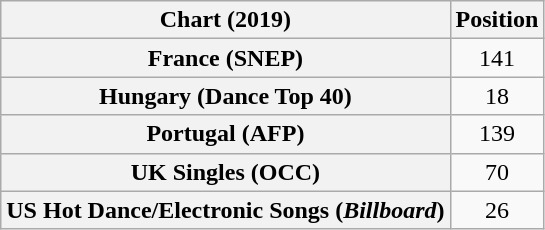<table class="wikitable sortable plainrowheaders" style="text-align:center">
<tr>
<th scope="col">Chart (2019)</th>
<th scope="col">Position</th>
</tr>
<tr>
<th scope="row">France (SNEP)</th>
<td>141</td>
</tr>
<tr>
<th scope="row">Hungary (Dance Top 40)</th>
<td>18</td>
</tr>
<tr>
<th scope="row">Portugal (AFP)</th>
<td>139</td>
</tr>
<tr>
<th scope="row">UK Singles (OCC)</th>
<td>70</td>
</tr>
<tr>
<th scope="row">US Hot Dance/Electronic Songs (<em>Billboard</em>)</th>
<td>26</td>
</tr>
</table>
